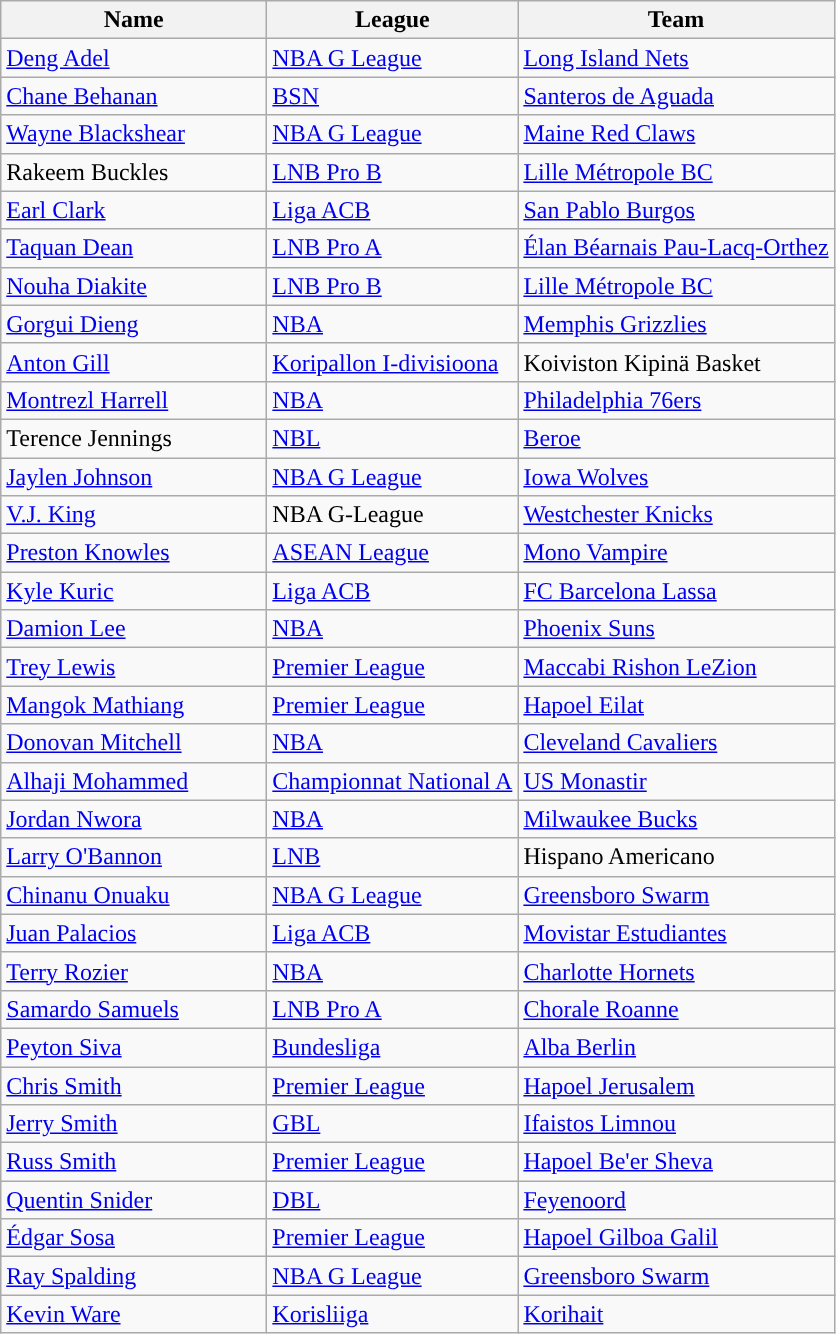<table class= "wikitable">
<tr>
<th width=170px>Name</th>
<th width=px>League</th>
<th width=px>Team</th>
</tr>
<tr>
<td><a href='#'>Deng Adel</a></td>
<td> <a href='#'>NBA G League</a></td>
<td><a href='#'>Long Island Nets</a></td>
</tr>
<tr>
<td><a href='#'>Chane Behanan</a></td>
<td> <a href='#'>BSN</a></td>
<td><a href='#'>Santeros de Aguada</a></td>
</tr>
<tr>
<td><a href='#'>Wayne Blackshear</a></td>
<td> <a href='#'>NBA G League</a></td>
<td><a href='#'>Maine Red Claws</a></td>
</tr>
<tr>
<td>Rakeem Buckles</td>
<td> <a href='#'>LNB Pro B</a></td>
<td><a href='#'>Lille Métropole BC</a></td>
</tr>
<tr>
<td><a href='#'>Earl Clark</a></td>
<td> <a href='#'>Liga ACB</a></td>
<td><a href='#'>San Pablo Burgos</a></td>
</tr>
<tr>
<td><a href='#'>Taquan Dean</a></td>
<td> <a href='#'>LNB Pro A</a></td>
<td><a href='#'>Élan Béarnais Pau-Lacq-Orthez</a></td>
</tr>
<tr>
<td><a href='#'>Nouha Diakite</a></td>
<td> <a href='#'>LNB Pro B</a></td>
<td><a href='#'>Lille Métropole BC</a></td>
</tr>
<tr>
<td><a href='#'>Gorgui Dieng</a></td>
<td> <a href='#'>NBA</a></td>
<td><a href='#'>Memphis Grizzlies</a></td>
</tr>
<tr>
<td><a href='#'>Anton Gill</a></td>
<td> <a href='#'>Koripallon I-divisioona</a></td>
<td>Koiviston Kipinä Basket</td>
</tr>
<tr>
<td><a href='#'>Montrezl Harrell</a></td>
<td> <a href='#'>NBA</a></td>
<td><a href='#'>Philadelphia 76ers</a></td>
</tr>
<tr>
<td>Terence Jennings</td>
<td> <a href='#'>NBL</a></td>
<td><a href='#'>Beroe</a></td>
</tr>
<tr>
<td><a href='#'>Jaylen Johnson</a></td>
<td> <a href='#'>NBA G League</a></td>
<td><a href='#'>Iowa Wolves</a></td>
</tr>
<tr>
<td><a href='#'>V.J. King</a></td>
<td> NBA G-League</td>
<td><a href='#'>Westchester Knicks</a></td>
</tr>
<tr>
<td><a href='#'>Preston Knowles</a></td>
<td> <a href='#'>ASEAN League</a></td>
<td><a href='#'>Mono Vampire</a></td>
</tr>
<tr>
<td><a href='#'>Kyle Kuric</a></td>
<td> <a href='#'>Liga ACB</a></td>
<td><a href='#'>FC Barcelona Lassa</a></td>
</tr>
<tr>
<td><a href='#'>Damion Lee</a></td>
<td> <a href='#'>NBA</a></td>
<td><a href='#'>Phoenix Suns</a></td>
</tr>
<tr>
<td><a href='#'>Trey Lewis</a></td>
<td> <a href='#'>Premier League</a></td>
<td><a href='#'>Maccabi Rishon LeZion</a></td>
</tr>
<tr>
<td><a href='#'>Mangok Mathiang</a></td>
<td> <a href='#'>Premier League</a></td>
<td><a href='#'>Hapoel Eilat</a></td>
</tr>
<tr>
<td><a href='#'>Donovan Mitchell</a></td>
<td> <a href='#'>NBA</a></td>
<td><a href='#'>Cleveland Cavaliers</a></td>
</tr>
<tr>
<td><a href='#'>Alhaji Mohammed</a></td>
<td> <a href='#'>Championnat National A</a></td>
<td><a href='#'>US Monastir</a></td>
</tr>
<tr>
<td><a href='#'>Jordan Nwora</a></td>
<td> <a href='#'>NBA</a></td>
<td><a href='#'>Milwaukee Bucks</a></td>
</tr>
<tr>
<td><a href='#'>Larry O'Bannon</a></td>
<td> <a href='#'>LNB</a></td>
<td>Hispano Americano</td>
</tr>
<tr>
<td><a href='#'>Chinanu Onuaku</a></td>
<td> <a href='#'>NBA G League</a></td>
<td><a href='#'>Greensboro Swarm</a></td>
</tr>
<tr>
<td><a href='#'>Juan Palacios</a></td>
<td> <a href='#'>Liga ACB</a></td>
<td><a href='#'>Movistar Estudiantes</a></td>
</tr>
<tr>
<td><a href='#'>Terry Rozier</a></td>
<td> <a href='#'>NBA</a></td>
<td><a href='#'>Charlotte Hornets</a></td>
</tr>
<tr>
<td><a href='#'>Samardo Samuels</a></td>
<td> <a href='#'>LNB Pro A</a></td>
<td><a href='#'>Chorale Roanne</a></td>
</tr>
<tr>
<td><a href='#'>Peyton Siva</a></td>
<td> <a href='#'>Bundesliga</a></td>
<td><a href='#'>Alba Berlin</a></td>
</tr>
<tr>
<td><a href='#'>Chris Smith</a></td>
<td> <a href='#'>Premier League</a></td>
<td><a href='#'>Hapoel Jerusalem</a></td>
</tr>
<tr>
<td><a href='#'>Jerry Smith</a></td>
<td> <a href='#'>GBL</a></td>
<td><a href='#'>Ifaistos Limnou</a></td>
</tr>
<tr>
<td><a href='#'>Russ Smith</a></td>
<td> <a href='#'>Premier League</a></td>
<td><a href='#'>Hapoel Be'er Sheva</a></td>
</tr>
<tr>
<td><a href='#'>Quentin Snider</a></td>
<td> <a href='#'>DBL</a></td>
<td><a href='#'>Feyenoord</a></td>
</tr>
<tr>
<td><a href='#'>Édgar Sosa</a></td>
<td> <a href='#'>Premier League</a></td>
<td><a href='#'>Hapoel Gilboa Galil</a></td>
</tr>
<tr>
<td><a href='#'>Ray Spalding</a></td>
<td> <a href='#'>NBA G League</a></td>
<td><a href='#'>Greensboro Swarm</a></td>
</tr>
<tr>
<td><a href='#'>Kevin Ware</a></td>
<td> <a href='#'>Korisliiga</a></td>
<td><a href='#'>Korihait</a></td>
</tr>
</table>
